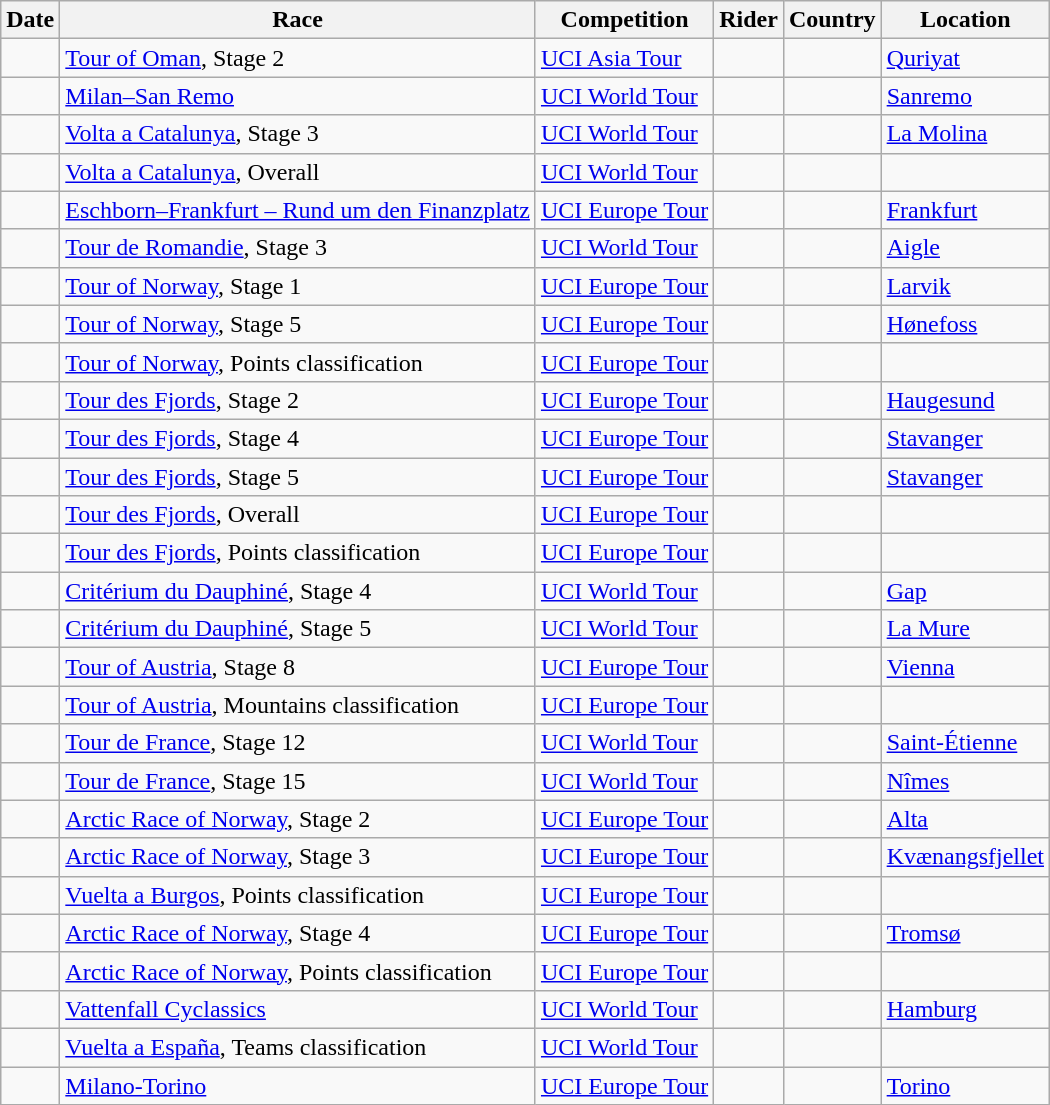<table class="wikitable sortable">
<tr>
<th>Date</th>
<th>Race</th>
<th>Competition</th>
<th>Rider</th>
<th>Country</th>
<th>Location</th>
</tr>
<tr>
<td></td>
<td><a href='#'>Tour of Oman</a>, Stage 2</td>
<td><a href='#'>UCI Asia Tour</a></td>
<td></td>
<td></td>
<td><a href='#'>Quriyat</a></td>
</tr>
<tr>
<td></td>
<td><a href='#'>Milan–San Remo</a></td>
<td><a href='#'>UCI World Tour</a></td>
<td></td>
<td></td>
<td><a href='#'>Sanremo</a></td>
</tr>
<tr>
<td></td>
<td><a href='#'>Volta a Catalunya</a>, Stage 3</td>
<td><a href='#'>UCI World Tour</a></td>
<td></td>
<td></td>
<td><a href='#'>La Molina</a></td>
</tr>
<tr>
<td></td>
<td><a href='#'>Volta a Catalunya</a>, Overall</td>
<td><a href='#'>UCI World Tour</a></td>
<td></td>
<td></td>
<td></td>
</tr>
<tr>
<td></td>
<td><a href='#'>Eschborn–Frankfurt – Rund um den Finanzplatz</a></td>
<td><a href='#'>UCI Europe Tour</a></td>
<td></td>
<td></td>
<td><a href='#'>Frankfurt</a></td>
</tr>
<tr>
<td></td>
<td><a href='#'>Tour de Romandie</a>, Stage 3</td>
<td><a href='#'>UCI World Tour</a></td>
<td></td>
<td></td>
<td><a href='#'>Aigle</a></td>
</tr>
<tr>
<td></td>
<td><a href='#'>Tour of Norway</a>, Stage 1</td>
<td><a href='#'>UCI Europe Tour</a></td>
<td></td>
<td></td>
<td><a href='#'>Larvik</a></td>
</tr>
<tr>
<td></td>
<td><a href='#'>Tour of Norway</a>, Stage 5</td>
<td><a href='#'>UCI Europe Tour</a></td>
<td></td>
<td></td>
<td><a href='#'>Hønefoss</a></td>
</tr>
<tr>
<td></td>
<td><a href='#'>Tour of Norway</a>, Points classification</td>
<td><a href='#'>UCI Europe Tour</a></td>
<td></td>
<td></td>
<td></td>
</tr>
<tr>
<td></td>
<td><a href='#'>Tour des Fjords</a>, Stage 2</td>
<td><a href='#'>UCI Europe Tour</a></td>
<td></td>
<td></td>
<td><a href='#'>Haugesund</a></td>
</tr>
<tr>
<td></td>
<td><a href='#'>Tour des Fjords</a>, Stage 4</td>
<td><a href='#'>UCI Europe Tour</a></td>
<td></td>
<td></td>
<td><a href='#'>Stavanger</a></td>
</tr>
<tr>
<td></td>
<td><a href='#'>Tour des Fjords</a>, Stage 5</td>
<td><a href='#'>UCI Europe Tour</a></td>
<td></td>
<td></td>
<td><a href='#'>Stavanger</a></td>
</tr>
<tr>
<td></td>
<td><a href='#'>Tour des Fjords</a>, Overall</td>
<td><a href='#'>UCI Europe Tour</a></td>
<td></td>
<td></td>
<td></td>
</tr>
<tr>
<td></td>
<td><a href='#'>Tour des Fjords</a>, Points classification</td>
<td><a href='#'>UCI Europe Tour</a></td>
<td></td>
<td></td>
<td></td>
</tr>
<tr>
<td></td>
<td><a href='#'>Critérium du Dauphiné</a>, Stage 4</td>
<td><a href='#'>UCI World Tour</a></td>
<td></td>
<td></td>
<td><a href='#'>Gap</a></td>
</tr>
<tr>
<td></td>
<td><a href='#'>Critérium du Dauphiné</a>, Stage 5</td>
<td><a href='#'>UCI World Tour</a></td>
<td></td>
<td></td>
<td><a href='#'>La Mure</a></td>
</tr>
<tr>
<td></td>
<td><a href='#'>Tour of Austria</a>, Stage 8</td>
<td><a href='#'>UCI Europe Tour</a></td>
<td></td>
<td></td>
<td><a href='#'>Vienna</a></td>
</tr>
<tr>
<td></td>
<td><a href='#'>Tour of Austria</a>, Mountains classification</td>
<td><a href='#'>UCI Europe Tour</a></td>
<td></td>
<td></td>
<td></td>
</tr>
<tr>
<td></td>
<td><a href='#'>Tour de France</a>, Stage 12</td>
<td><a href='#'>UCI World Tour</a></td>
<td></td>
<td></td>
<td><a href='#'>Saint-Étienne</a></td>
</tr>
<tr>
<td></td>
<td><a href='#'>Tour de France</a>, Stage 15</td>
<td><a href='#'>UCI World Tour</a></td>
<td></td>
<td></td>
<td><a href='#'>Nîmes</a></td>
</tr>
<tr>
<td></td>
<td><a href='#'>Arctic Race of Norway</a>, Stage 2</td>
<td><a href='#'>UCI Europe Tour</a></td>
<td></td>
<td></td>
<td><a href='#'>Alta</a></td>
</tr>
<tr>
<td></td>
<td><a href='#'>Arctic Race of Norway</a>, Stage 3</td>
<td><a href='#'>UCI Europe Tour</a></td>
<td></td>
<td></td>
<td><a href='#'>Kvænangsfjellet</a></td>
</tr>
<tr>
<td></td>
<td><a href='#'>Vuelta a Burgos</a>, Points classification</td>
<td><a href='#'>UCI Europe Tour</a></td>
<td></td>
<td></td>
<td></td>
</tr>
<tr>
<td></td>
<td><a href='#'>Arctic Race of Norway</a>, Stage 4</td>
<td><a href='#'>UCI Europe Tour</a></td>
<td></td>
<td></td>
<td><a href='#'>Tromsø</a></td>
</tr>
<tr>
<td></td>
<td><a href='#'>Arctic Race of Norway</a>, Points classification</td>
<td><a href='#'>UCI Europe Tour</a></td>
<td></td>
<td></td>
<td></td>
</tr>
<tr>
<td></td>
<td><a href='#'>Vattenfall Cyclassics</a></td>
<td><a href='#'>UCI World Tour</a></td>
<td></td>
<td></td>
<td><a href='#'>Hamburg</a></td>
</tr>
<tr>
<td></td>
<td><a href='#'>Vuelta a España</a>, Teams classification</td>
<td><a href='#'>UCI World Tour</a></td>
<td align="center"></td>
<td></td>
<td></td>
</tr>
<tr>
<td></td>
<td><a href='#'>Milano-Torino</a></td>
<td><a href='#'>UCI Europe Tour</a></td>
<td></td>
<td></td>
<td><a href='#'>Torino</a></td>
</tr>
</table>
